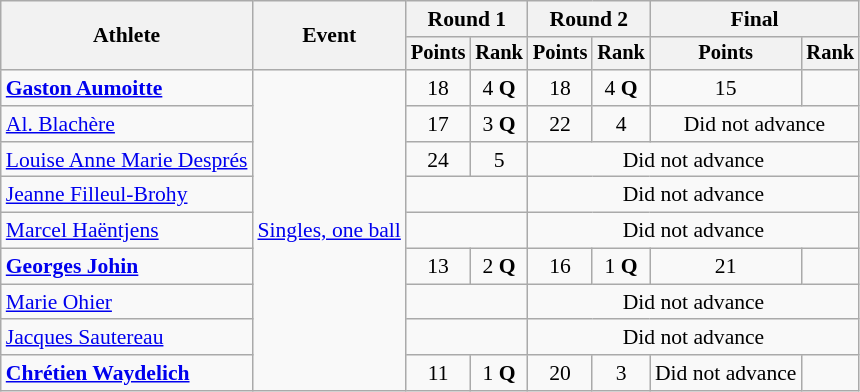<table class="wikitable" style="font-size:90%;">
<tr>
<th rowspan=2>Athlete</th>
<th rowspan=2>Event</th>
<th colspan=2>Round 1</th>
<th colspan=2>Round 2</th>
<th colspan=2>Final</th>
</tr>
<tr style="font-size:95%">
<th>Points</th>
<th>Rank</th>
<th>Points</th>
<th>Rank</th>
<th>Points</th>
<th>Rank</th>
</tr>
<tr align=center>
<td align=left><strong><a href='#'>Gaston Aumoitte</a></strong></td>
<td align=left rowspan=9><a href='#'>Singles, one ball</a></td>
<td>18</td>
<td>4 <strong>Q</strong></td>
<td>18</td>
<td>4 <strong>Q</strong></td>
<td>15</td>
<td></td>
</tr>
<tr align=center>
<td align=left><a href='#'>Al. Blachère</a></td>
<td>17</td>
<td>3 <strong>Q</strong></td>
<td>22</td>
<td>4</td>
<td colspan=2>Did not advance</td>
</tr>
<tr align=center>
<td align=left><a href='#'>Louise Anne Marie Després</a></td>
<td>24</td>
<td>5</td>
<td colspan=4>Did not advance</td>
</tr>
<tr align=center>
<td align=left><a href='#'>Jeanne Filleul-Brohy</a></td>
<td colspan=2></td>
<td colspan=4>Did not advance</td>
</tr>
<tr align=center>
<td align=left><a href='#'>Marcel Haëntjens</a></td>
<td colspan=2></td>
<td colspan=4>Did not advance</td>
</tr>
<tr align=center>
<td align=left><strong><a href='#'>Georges Johin</a></strong></td>
<td>13</td>
<td>2 <strong>Q</strong></td>
<td>16</td>
<td>1 <strong>Q</strong></td>
<td>21</td>
<td></td>
</tr>
<tr align=center>
<td align=left><a href='#'>Marie Ohier</a></td>
<td colspan=2></td>
<td colspan=4>Did not advance</td>
</tr>
<tr align=center>
<td align=left><a href='#'>Jacques Sautereau</a></td>
<td colspan=2></td>
<td colspan=4>Did not advance</td>
</tr>
<tr align=center>
<td align=left><strong><a href='#'>Chrétien Waydelich</a></strong></td>
<td>11</td>
<td>1 <strong>Q</strong></td>
<td>20</td>
<td>3</td>
<td>Did not advance</td>
<td></td>
</tr>
</table>
